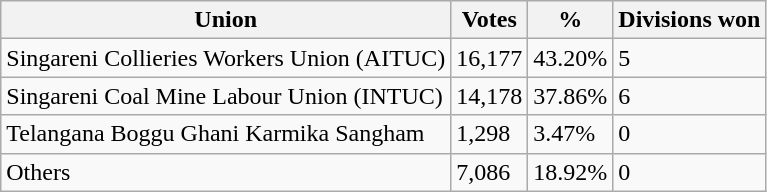<table class="wikitable">
<tr>
<th>Union</th>
<th>Votes</th>
<th>%</th>
<th>Divisions won</th>
</tr>
<tr>
<td>Singareni Collieries Workers Union (AITUC)</td>
<td>16,177</td>
<td>43.20%</td>
<td>5</td>
</tr>
<tr>
<td>Singareni Coal Mine Labour Union (INTUC)</td>
<td>14,178</td>
<td>37.86%</td>
<td>6</td>
</tr>
<tr>
<td>Telangana Boggu Ghani Karmika Sangham</td>
<td>1,298</td>
<td>3.47%</td>
<td>0</td>
</tr>
<tr>
<td>Others</td>
<td>7,086</td>
<td>18.92%</td>
<td>0</td>
</tr>
</table>
